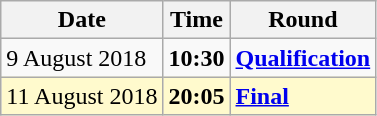<table class="wikitable">
<tr>
<th>Date</th>
<th>Time</th>
<th>Round</th>
</tr>
<tr>
<td>9 August 2018</td>
<td><strong>10:30</strong></td>
<td><strong><a href='#'>Qualification</a></strong></td>
</tr>
<tr style=background:lemonchiffon>
<td>11 August 2018</td>
<td><strong>20:05</strong></td>
<td><strong><a href='#'>Final</a></strong></td>
</tr>
</table>
